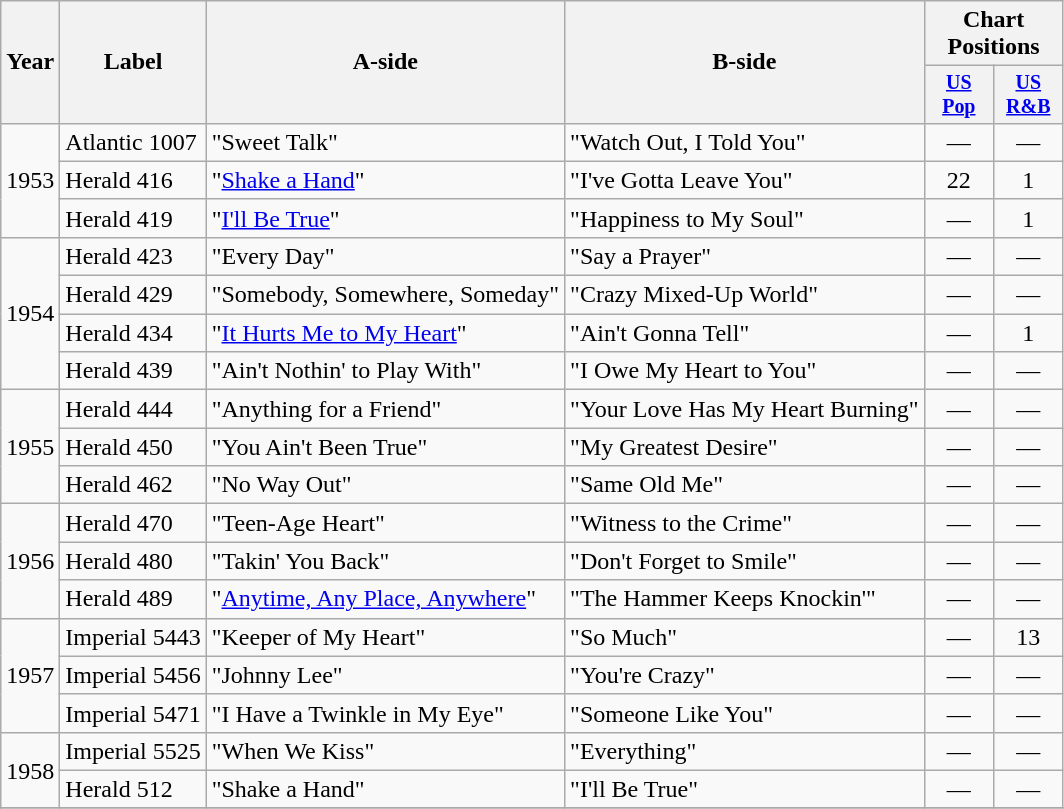<table class="wikitable" style="text-align:center;">
<tr>
<th rowspan="2">Year</th>
<th rowspan="2">Label</th>
<th rowspan="2">A-side</th>
<th rowspan="2">B-side</th>
<th colspan="2">Chart Positions</th>
</tr>
<tr style="font-size:smaller;">
<th width="40"><a href='#'>US Pop</a></th>
<th width="40"><a href='#'>US<br>R&B</a></th>
</tr>
<tr>
<td rowspan="3">1953</td>
<td align="left">Atlantic 1007</td>
<td align="left">"Sweet Talk"</td>
<td align="left">"Watch Out, I Told You"</td>
<td>—</td>
<td>—</td>
</tr>
<tr>
<td align="left">Herald 416</td>
<td align="left">"<a href='#'>Shake a Hand</a>"</td>
<td align="left">"I've Gotta Leave You"</td>
<td>22</td>
<td>1</td>
</tr>
<tr>
<td align="left">Herald 419</td>
<td align="left">"<a href='#'>I'll Be True</a>"</td>
<td align="left">"Happiness to My Soul"</td>
<td>—</td>
<td>1</td>
</tr>
<tr>
<td rowspan="4">1954</td>
<td align="left">Herald 423</td>
<td align="left">"Every Day"</td>
<td align="left">"Say a Prayer"</td>
<td>—</td>
<td>—</td>
</tr>
<tr>
<td align="left">Herald 429</td>
<td align="left">"Somebody, Somewhere, Someday"</td>
<td align="left">"Crazy Mixed-Up World"</td>
<td>—</td>
<td>—</td>
</tr>
<tr>
<td align="left">Herald 434</td>
<td align="left">"<a href='#'>It Hurts Me to My Heart</a>"</td>
<td align="left">"Ain't Gonna Tell"</td>
<td>—</td>
<td>1</td>
</tr>
<tr>
<td align="left">Herald 439</td>
<td align="left">"Ain't Nothin' to Play With"</td>
<td align="left">"I Owe My Heart to You"</td>
<td>—</td>
<td>—</td>
</tr>
<tr>
<td rowspan="3">1955</td>
<td align="left">Herald 444</td>
<td align="left">"Anything for a Friend"</td>
<td align="left">"Your Love Has My Heart Burning"</td>
<td>—</td>
<td>—</td>
</tr>
<tr>
<td align="left">Herald 450</td>
<td align="left">"You Ain't Been True"</td>
<td align="left">"My Greatest Desire"</td>
<td>—</td>
<td>—</td>
</tr>
<tr>
<td align="left">Herald 462</td>
<td align="left">"No Way Out"</td>
<td align="left">"Same Old Me"</td>
<td>—</td>
<td>—</td>
</tr>
<tr>
<td rowspan="3">1956</td>
<td align="left">Herald 470</td>
<td align="left">"Teen-Age Heart"</td>
<td align="left">"Witness to the Crime"</td>
<td>—</td>
<td>—</td>
</tr>
<tr>
<td align="left">Herald 480</td>
<td align="left">"Takin' You Back"</td>
<td align="left">"Don't Forget to Smile"</td>
<td>—</td>
<td>—</td>
</tr>
<tr>
<td align="left">Herald 489</td>
<td align="left">"<a href='#'>Anytime, Any Place, Anywhere</a>"</td>
<td align="left">"The Hammer Keeps Knockin'"</td>
<td>—</td>
<td>—</td>
</tr>
<tr>
<td rowspan="3">1957</td>
<td align="left">Imperial 5443</td>
<td align="left">"Keeper of My Heart"</td>
<td align="left">"So Much"</td>
<td>—</td>
<td>13</td>
</tr>
<tr>
<td align="left">Imperial 5456</td>
<td align="left">"Johnny Lee"</td>
<td align="left">"You're Crazy"</td>
<td>—</td>
<td>—</td>
</tr>
<tr>
<td align="left">Imperial 5471</td>
<td align="left">"I Have a Twinkle in My Eye"</td>
<td align="left">"Someone Like You"</td>
<td>—</td>
<td>—</td>
</tr>
<tr>
<td rowspan="2">1958</td>
<td align="left">Imperial 5525</td>
<td align="left">"When We Kiss"</td>
<td align="left">"Everything"</td>
<td>—</td>
<td>—</td>
</tr>
<tr>
<td align="left">Herald 512</td>
<td align="left">"Shake a Hand"</td>
<td align="left">"I'll Be True"</td>
<td>—</td>
<td>—</td>
</tr>
<tr>
</tr>
</table>
